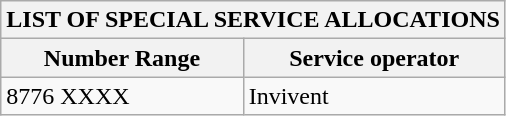<table class="wikitable" border=1>
<tr>
<th colspan="2">LIST OF SPECIAL SERVICE ALLOCATIONS</th>
</tr>
<tr>
<th>Number Range</th>
<th>Service operator</th>
</tr>
<tr>
<td>8776 XXXX</td>
<td>Invivent</td>
</tr>
</table>
